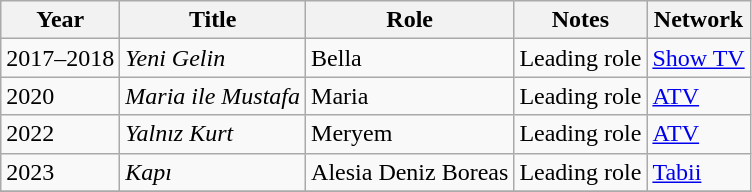<table class="wikitable">
<tr>
<th>Year</th>
<th>Title</th>
<th>Role</th>
<th>Notes</th>
<th>Network</th>
</tr>
<tr>
<td>2017–2018</td>
<td><em>Yeni Gelin</em></td>
<td>Bella</td>
<td>Leading role</td>
<td><a href='#'>Show TV</a></td>
</tr>
<tr>
<td>2020</td>
<td><em>Maria ile Mustafa</em></td>
<td>Maria</td>
<td>Leading role</td>
<td><a href='#'>ATV</a></td>
</tr>
<tr>
<td>2022</td>
<td><em>Yalnız Kurt</em></td>
<td>Meryem</td>
<td>Leading role</td>
<td><a href='#'>ATV</a></td>
</tr>
<tr>
<td>2023</td>
<td><em>Kapı</em></td>
<td>Alesia Deniz Boreas</td>
<td>Leading role</td>
<td><a href='#'>Tabii</a></td>
</tr>
<tr>
</tr>
</table>
